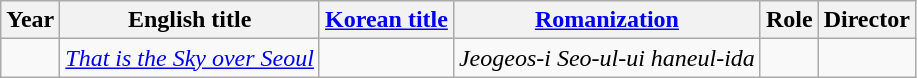<table class="wikitable">
<tr>
<th>Year</th>
<th>English title</th>
<th><a href='#'>Korean title</a></th>
<th><a href='#'>Romanization</a></th>
<th>Role</th>
<th>Director</th>
</tr>
<tr>
<td></td>
<td><em><a href='#'>That is the Sky over Seoul</a></em></td>
<td></td>
<td><em>Jeogeos-i Seo-ul-ui haneul-ida</em></td>
<td></td>
<td></td>
</tr>
</table>
